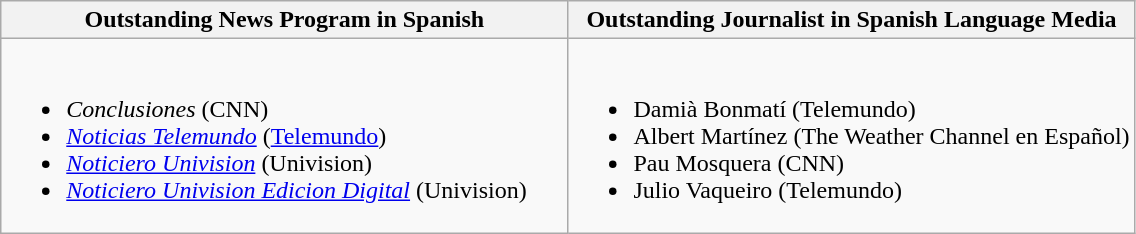<table class=wikitable>
<tr>
<th style="width:50%">Outstanding News Program in Spanish</th>
<th style="width:50%">Outstanding Journalist in Spanish Language Media</th>
</tr>
<tr>
<td valign="top"><br><ul><li><em>Conclusiones</em> (CNN)</li><li><em><a href='#'>Noticias Telemundo</a></em> (<a href='#'>Telemundo</a>)</li><li><em><a href='#'>Noticiero Univision</a></em> (Univision)</li><li><em><a href='#'>Noticiero Univision Edicion Digital</a></em> (Univision)</li></ul></td>
<td valign="top"><br><ul><li>Damià Bonmatí (Telemundo)</li><li>Albert Martínez (The Weather Channel en Español)</li><li>Pau Mosquera (CNN)</li><li>Julio Vaqueiro (Telemundo)</li></ul></td>
</tr>
</table>
